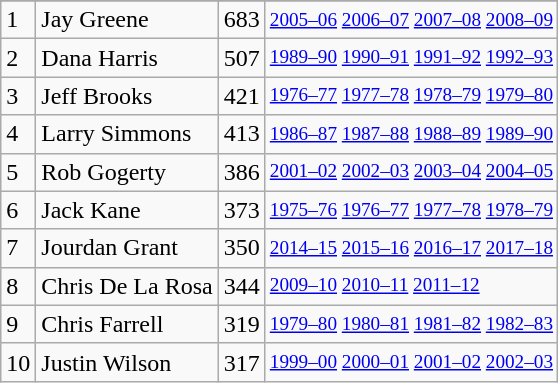<table class="wikitable">
<tr>
</tr>
<tr>
<td>1</td>
<td>Jay Greene</td>
<td>683</td>
<td style="font-size:80%;"><a href='#'>2005–06</a> <a href='#'>2006–07</a> <a href='#'>2007–08</a> <a href='#'>2008–09</a></td>
</tr>
<tr>
<td>2</td>
<td>Dana Harris</td>
<td>507</td>
<td style="font-size:80%;"><a href='#'>1989–90</a> <a href='#'>1990–91</a> <a href='#'>1991–92</a> <a href='#'>1992–93</a></td>
</tr>
<tr>
<td>3</td>
<td>Jeff Brooks</td>
<td>421</td>
<td style="font-size:80%;"><a href='#'>1976–77</a> <a href='#'>1977–78</a> <a href='#'>1978–79</a> <a href='#'>1979–80</a></td>
</tr>
<tr>
<td>4</td>
<td>Larry Simmons</td>
<td>413</td>
<td style="font-size:80%;"><a href='#'>1986–87</a> <a href='#'>1987–88</a> <a href='#'>1988–89</a> <a href='#'>1989–90</a></td>
</tr>
<tr>
<td>5</td>
<td>Rob Gogerty</td>
<td>386</td>
<td style="font-size:80%;"><a href='#'>2001–02</a> <a href='#'>2002–03</a> <a href='#'>2003–04</a> <a href='#'>2004–05</a></td>
</tr>
<tr>
<td>6</td>
<td>Jack Kane</td>
<td>373</td>
<td style="font-size:80%;"><a href='#'>1975–76</a> <a href='#'>1976–77</a> <a href='#'>1977–78</a> <a href='#'>1978–79</a></td>
</tr>
<tr>
<td>7</td>
<td>Jourdan Grant</td>
<td>350</td>
<td style="font-size:80%;"><a href='#'>2014–15</a> <a href='#'>2015–16</a> <a href='#'>2016–17</a> <a href='#'>2017–18</a></td>
</tr>
<tr>
<td>8</td>
<td>Chris De La Rosa</td>
<td>344</td>
<td style="font-size:80%;"><a href='#'>2009–10</a> <a href='#'>2010–11</a> <a href='#'>2011–12</a></td>
</tr>
<tr>
<td>9</td>
<td>Chris Farrell</td>
<td>319</td>
<td style="font-size:80%;"><a href='#'>1979–80</a> <a href='#'>1980–81</a> <a href='#'>1981–82</a> <a href='#'>1982–83</a></td>
</tr>
<tr>
<td>10</td>
<td>Justin Wilson</td>
<td>317</td>
<td style="font-size:80%;"><a href='#'>1999–00</a> <a href='#'>2000–01</a> <a href='#'>2001–02</a> <a href='#'>2002–03</a></td>
</tr>
</table>
